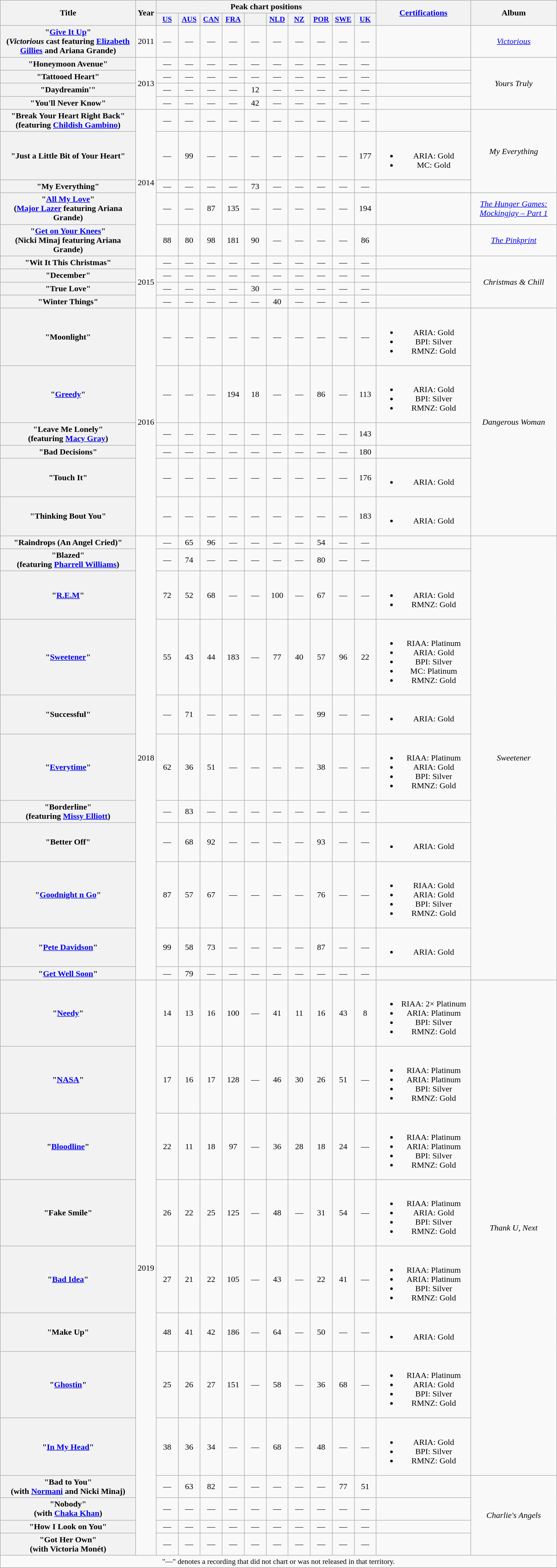<table class="wikitable plainrowheaders" style="text-align:center;">
<tr>
<th scope="col" rowspan="2" style="width:16em;">Title</th>
<th scope="col" rowspan="2">Year</th>
<th scope="col" colspan="10">Peak chart positions</th>
<th scope="col" rowspan="2" style="width:11em;"><a href='#'>Certifications</a></th>
<th scope="col" rowspan="2" style="width:10em;">Album</th>
</tr>
<tr>
<th scope="col" style="width:2.5em;font-size:90%;"><a href='#'>US</a><br></th>
<th scope="col" style="width:2.5em;font-size:90%;"><a href='#'>AUS</a><br></th>
<th scope="col" style="width:2.5em;font-size:90%;"><a href='#'>CAN</a><br></th>
<th scope="col" style="width:2.5em;font-size:90%;"><a href='#'>FRA</a><br></th>
<th scope="col" style="width:2.5em;font-size:90%;"><a href='#'></a><br></th>
<th scope="col" style="width:2.5em;font-size:90%;"><a href='#'>NLD</a><br></th>
<th scope="col" style="width:2.5em;font-size:90%;"><a href='#'>NZ</a><br></th>
<th scope="col" style="width:2.5em;font-size:90%;"><a href='#'>POR</a><br></th>
<th scope="col" style="width:2.5em;font-size:90%;"><a href='#'>SWE</a><br></th>
<th scope="col" style="width:2.5em;font-size:90%;"><a href='#'>UK</a><br></th>
</tr>
<tr>
<th scope="row">"<a href='#'>Give It Up</a>"<br><span>(<em>Victorious</em> cast featuring <a href='#'>Elizabeth Gillies</a> and Ariana Grande)</span></th>
<td>2011</td>
<td>—</td>
<td>—</td>
<td>—</td>
<td>—</td>
<td>—</td>
<td>—</td>
<td>—</td>
<td>—</td>
<td>—</td>
<td>—</td>
<td></td>
<td><em><a href='#'>Victorious</a></em></td>
</tr>
<tr>
<th scope="row">"Honeymoon Avenue"</th>
<td rowspan="4">2013</td>
<td>—</td>
<td>—</td>
<td>—</td>
<td>—</td>
<td>—</td>
<td>—</td>
<td>—</td>
<td>—</td>
<td>—</td>
<td>—</td>
<td></td>
<td rowspan="4"><em>Yours Truly</em></td>
</tr>
<tr>
<th scope="row">"Tattooed Heart"</th>
<td>—</td>
<td>—</td>
<td>—</td>
<td>—</td>
<td>—</td>
<td>—</td>
<td>—</td>
<td>—</td>
<td>—</td>
<td>—</td>
<td></td>
</tr>
<tr>
<th scope="row">"Daydreamin'"</th>
<td>—</td>
<td>—</td>
<td>—</td>
<td>—</td>
<td>12</td>
<td>—</td>
<td>—</td>
<td>—</td>
<td>—</td>
<td>—</td>
<td></td>
</tr>
<tr>
<th scope="row">"You'll Never Know"</th>
<td>—</td>
<td>—</td>
<td>—</td>
<td>—</td>
<td>42</td>
<td>—</td>
<td>—</td>
<td>—</td>
<td>—</td>
<td>—</td>
<td></td>
</tr>
<tr>
<th scope="row">"Break Your Heart Right Back"<br><span>(featuring <a href='#'>Childish Gambino</a>)</span></th>
<td rowspan="5">2014</td>
<td>—</td>
<td>—</td>
<td>—</td>
<td>—</td>
<td>—</td>
<td>—</td>
<td>—</td>
<td>—</td>
<td>—</td>
<td>—</td>
<td></td>
<td rowspan="3"><em>My Everything</em></td>
</tr>
<tr>
<th scope="row">"Just a Little Bit of Your Heart"</th>
<td>—</td>
<td>99</td>
<td>—</td>
<td>—</td>
<td>—</td>
<td>—</td>
<td>—</td>
<td>—</td>
<td>—</td>
<td>177</td>
<td><br><ul><li>ARIA: Gold</li><li>MC: Gold</li></ul></td>
</tr>
<tr>
<th scope="row">"My Everything"</th>
<td>—</td>
<td>—</td>
<td>—</td>
<td>—</td>
<td>73</td>
<td>—</td>
<td>—</td>
<td>—</td>
<td>—</td>
<td>—</td>
<td></td>
</tr>
<tr>
<th scope="row">"<a href='#'>All My Love</a>"<br><span>(<a href='#'>Major Lazer</a> featuring Ariana Grande)</span></th>
<td>—</td>
<td>—</td>
<td>87</td>
<td>135</td>
<td>—</td>
<td>—</td>
<td>—</td>
<td>—</td>
<td>—</td>
<td>194</td>
<td></td>
<td><em><a href='#'>The Hunger Games: Mockingjay – Part 1</a></em></td>
</tr>
<tr>
<th scope="row">"<a href='#'>Get on Your Knees</a>"<br><span>(Nicki Minaj featuring Ariana Grande)</span></th>
<td>88</td>
<td>80</td>
<td>98</td>
<td>181</td>
<td>90</td>
<td>—</td>
<td>—</td>
<td>—</td>
<td>—</td>
<td>86</td>
<td></td>
<td><em><a href='#'>The Pinkprint</a></em></td>
</tr>
<tr>
<th scope="row">"Wit It This Christmas"</th>
<td rowspan="4">2015</td>
<td>—</td>
<td>—</td>
<td>—</td>
<td>—</td>
<td>—</td>
<td>—</td>
<td>—</td>
<td>—</td>
<td>—</td>
<td>—</td>
<td></td>
<td rowspan="4"><em>Christmas & Chill</em></td>
</tr>
<tr>
<th scope="row">"December"</th>
<td>—</td>
<td>—</td>
<td>—</td>
<td>—</td>
<td>—</td>
<td>—</td>
<td>—</td>
<td>—</td>
<td>—</td>
<td>—</td>
<td></td>
</tr>
<tr>
<th scope="row">"True Love"</th>
<td>—</td>
<td>—</td>
<td>—</td>
<td>—</td>
<td>30</td>
<td>—</td>
<td>—</td>
<td>—</td>
<td>—</td>
<td>—</td>
<td></td>
</tr>
<tr>
<th scope="row">"Winter Things"</th>
<td>—</td>
<td>—</td>
<td>—</td>
<td>—</td>
<td>—</td>
<td>40</td>
<td>—</td>
<td>—</td>
<td>—</td>
<td>—</td>
<td></td>
</tr>
<tr>
<th scope="row">"Moonlight"</th>
<td rowspan="6">2016</td>
<td>—</td>
<td>—</td>
<td>—</td>
<td>—</td>
<td>—</td>
<td>—</td>
<td>—</td>
<td>—</td>
<td>—</td>
<td>—</td>
<td><br><ul><li>ARIA: Gold</li><li>BPI: Silver</li><li>RMNZ: Gold</li></ul></td>
<td rowspan="6"><em>Dangerous Woman</em></td>
</tr>
<tr>
<th scope="row">"<a href='#'>Greedy</a>"</th>
<td>—</td>
<td>—</td>
<td>—</td>
<td>194</td>
<td>18</td>
<td>—</td>
<td>—</td>
<td>86</td>
<td>—</td>
<td>113</td>
<td><br><ul><li>ARIA: Gold</li><li>BPI: Silver</li><li>RMNZ: Gold</li></ul></td>
</tr>
<tr>
<th scope="row">"Leave Me Lonely"<br><span>(featuring <a href='#'>Macy Gray</a>)</span></th>
<td>—</td>
<td>—</td>
<td>—</td>
<td>—</td>
<td>—</td>
<td>—</td>
<td>—</td>
<td>—</td>
<td>—</td>
<td>143</td>
<td></td>
</tr>
<tr>
<th scope="row">"Bad Decisions"</th>
<td>—</td>
<td>—</td>
<td>—</td>
<td>—</td>
<td>—</td>
<td>—</td>
<td>—</td>
<td>—</td>
<td>—</td>
<td>180</td>
<td></td>
</tr>
<tr>
<th scope="row">"Touch It"</th>
<td>—</td>
<td>—</td>
<td>—</td>
<td>—</td>
<td>—</td>
<td>—</td>
<td>—</td>
<td>—</td>
<td>—</td>
<td>176</td>
<td><br><ul><li>ARIA: Gold</li></ul></td>
</tr>
<tr>
<th scope="row">"Thinking Bout You"</th>
<td>—</td>
<td>—</td>
<td>—</td>
<td>—</td>
<td>—</td>
<td>—</td>
<td>—</td>
<td>—</td>
<td>—</td>
<td>183</td>
<td><br><ul><li>ARIA: Gold</li></ul></td>
</tr>
<tr>
<th scope="row">"Raindrops (An Angel Cried)"</th>
<td rowspan="11">2018</td>
<td>—</td>
<td>65</td>
<td>96</td>
<td>—</td>
<td>—</td>
<td>—</td>
<td>—</td>
<td>54</td>
<td>—</td>
<td>—</td>
<td></td>
<td rowspan="11"><em>Sweetener</em></td>
</tr>
<tr>
<th scope="row">"Blazed"<br><span>(featuring <a href='#'>Pharrell Williams</a>)</span></th>
<td>—</td>
<td>74</td>
<td>—</td>
<td>—</td>
<td>—</td>
<td>—</td>
<td>—</td>
<td>80</td>
<td>—</td>
<td>—</td>
<td></td>
</tr>
<tr>
<th scope="row">"<a href='#'>R.E.M</a>"</th>
<td>72</td>
<td>52</td>
<td>68</td>
<td>—</td>
<td>—</td>
<td>100</td>
<td>—</td>
<td>67</td>
<td>—</td>
<td>—</td>
<td><br><ul><li>ARIA: Gold</li><li>RMNZ: Gold</li></ul></td>
</tr>
<tr>
<th scope="row">"<a href='#'>Sweetener</a>"</th>
<td>55</td>
<td>43</td>
<td>44</td>
<td>183</td>
<td>—</td>
<td>77</td>
<td>40</td>
<td>57</td>
<td>96</td>
<td>22</td>
<td><br><ul><li>RIAA: Platinum</li><li>ARIA: Gold</li><li>BPI: Silver</li><li>MC: Platinum</li><li>RMNZ: Gold</li></ul></td>
</tr>
<tr>
<th scope="row">"Successful"</th>
<td>—</td>
<td>71</td>
<td>—</td>
<td>—</td>
<td>—</td>
<td>—</td>
<td>—</td>
<td>99</td>
<td>—</td>
<td>—</td>
<td><br><ul><li>ARIA: Gold</li></ul></td>
</tr>
<tr>
<th scope="row">"<a href='#'>Everytime</a>"</th>
<td>62</td>
<td>36</td>
<td>51</td>
<td>—</td>
<td>—</td>
<td>—</td>
<td>—</td>
<td>38</td>
<td>—</td>
<td>—</td>
<td><br><ul><li>RIAA: Platinum</li><li>ARIA: Gold</li><li>BPI: Silver</li><li>RMNZ: Gold</li></ul></td>
</tr>
<tr>
<th scope="row">"Borderline"<br><span>(featuring <a href='#'>Missy Elliott</a>)</span></th>
<td>—</td>
<td>83</td>
<td>—</td>
<td>—</td>
<td>—</td>
<td>—</td>
<td>—</td>
<td>—</td>
<td>—</td>
<td>—</td>
<td></td>
</tr>
<tr>
<th scope="row">"Better Off"</th>
<td>—</td>
<td>68</td>
<td>92</td>
<td>—</td>
<td>—</td>
<td>—</td>
<td>—</td>
<td>93</td>
<td>—</td>
<td>—</td>
<td><br><ul><li>ARIA: Gold</li></ul></td>
</tr>
<tr>
<th scope="row">"<a href='#'>Goodnight n Go</a>"</th>
<td>87</td>
<td>57</td>
<td>67</td>
<td>—</td>
<td>—</td>
<td>—</td>
<td>—</td>
<td>76</td>
<td>—</td>
<td>—</td>
<td><br><ul><li>RIAA: Gold</li><li>ARIA: Gold</li><li>BPI: Silver</li><li>RMNZ: Gold</li></ul></td>
</tr>
<tr>
<th scope="row">"<a href='#'>Pete Davidson</a>"</th>
<td>99</td>
<td>58</td>
<td>73</td>
<td>—</td>
<td>—</td>
<td>—</td>
<td>—</td>
<td>87</td>
<td>—</td>
<td>—</td>
<td><br><ul><li>ARIA: Gold</li></ul></td>
</tr>
<tr>
<th scope="row">"<a href='#'>Get Well Soon</a>"</th>
<td>—</td>
<td>79</td>
<td>—</td>
<td>—</td>
<td>—</td>
<td>—</td>
<td>—</td>
<td>—</td>
<td>—</td>
<td>—</td>
<td></td>
</tr>
<tr>
<th scope="row">"<a href='#'>Needy</a>"</th>
<td rowspan="12">2019</td>
<td>14</td>
<td>13</td>
<td>16</td>
<td>100</td>
<td>—</td>
<td>41</td>
<td>11</td>
<td>16</td>
<td>43</td>
<td>8</td>
<td><br><ul><li>RIAA: 2× Platinum</li><li>ARIA: Platinum</li><li>BPI: Silver</li><li>RMNZ: Gold</li></ul></td>
<td rowspan="8"><em>Thank U, Next</em></td>
</tr>
<tr>
<th scope="row">"<a href='#'>NASA</a>"</th>
<td>17</td>
<td>16</td>
<td>17</td>
<td>128</td>
<td>—</td>
<td>46</td>
<td>30</td>
<td>26</td>
<td>51</td>
<td>—</td>
<td><br><ul><li>RIAA: Platinum</li><li>ARIA: Platinum</li><li>BPI: Silver</li><li>RMNZ: Gold</li></ul></td>
</tr>
<tr>
<th scope="row">"<a href='#'>Bloodline</a>"</th>
<td>22</td>
<td>11</td>
<td>18</td>
<td>97</td>
<td>—</td>
<td>36</td>
<td>28</td>
<td>18</td>
<td>24</td>
<td>—</td>
<td><br><ul><li>RIAA: Platinum</li><li>ARIA: Platinum</li><li>BPI: Silver</li><li>RMNZ: Gold</li></ul></td>
</tr>
<tr>
<th scope="row">"Fake Smile"</th>
<td>26</td>
<td>22</td>
<td>25</td>
<td>125</td>
<td>—</td>
<td>48</td>
<td>—</td>
<td>31</td>
<td>54</td>
<td>—</td>
<td><br><ul><li>RIAA: Platinum</li><li>ARIA: Gold</li><li>BPI: Silver</li><li>RMNZ: Gold</li></ul></td>
</tr>
<tr>
<th scope="row">"<a href='#'>Bad Idea</a>"</th>
<td>27</td>
<td>21</td>
<td>22</td>
<td>105</td>
<td>—</td>
<td>43</td>
<td>—</td>
<td>22</td>
<td>41</td>
<td>—</td>
<td><br><ul><li>RIAA: Platinum</li><li>ARIA: Platinum</li><li>BPI: Silver</li><li>RMNZ: Gold</li></ul></td>
</tr>
<tr>
<th scope="row">"Make Up"</th>
<td>48</td>
<td>41</td>
<td>42</td>
<td>186</td>
<td>—</td>
<td>64</td>
<td>—</td>
<td>50</td>
<td>—</td>
<td>—</td>
<td><br><ul><li>ARIA: Gold</li></ul></td>
</tr>
<tr>
<th scope="row">"<a href='#'>Ghostin</a>"</th>
<td>25</td>
<td>26</td>
<td>27</td>
<td>151</td>
<td>—</td>
<td>58</td>
<td>—</td>
<td>36</td>
<td>68</td>
<td>—</td>
<td><br><ul><li>RIAA: Platinum</li><li>ARIA: Gold</li><li>BPI: Silver</li><li>RMNZ: Gold</li></ul></td>
</tr>
<tr>
<th scope="row">"<a href='#'>In My Head</a>"</th>
<td>38</td>
<td>36</td>
<td>34</td>
<td>—</td>
<td>—</td>
<td>68</td>
<td>—</td>
<td>48</td>
<td>—</td>
<td>—</td>
<td><br><ul><li>ARIA: Gold</li><li>BPI: Silver</li><li>RMNZ: Gold</li></ul></td>
</tr>
<tr>
<th scope="row">"Bad to You"<br><span>(with <a href='#'>Normani</a> and Nicki Minaj)</span></th>
<td>—</td>
<td>63</td>
<td>82</td>
<td>—</td>
<td>—</td>
<td>—</td>
<td>—</td>
<td>—</td>
<td>77</td>
<td>51</td>
<td></td>
<td rowspan="4"><em>Charlie's Angels</em></td>
</tr>
<tr>
<th scope="row">"Nobody"<br><span>(with <a href='#'>Chaka Khan</a>)</span></th>
<td>—</td>
<td>—</td>
<td>—</td>
<td>—</td>
<td>—</td>
<td>—</td>
<td>—</td>
<td>—</td>
<td>—</td>
<td>—</td>
<td></td>
</tr>
<tr>
<th scope="row">"How I Look on You"</th>
<td>—</td>
<td>—</td>
<td>—</td>
<td>—</td>
<td>—</td>
<td>—</td>
<td>—</td>
<td>—</td>
<td>—</td>
<td>—</td>
<td></td>
</tr>
<tr>
<th scope="row">"Got Her Own"<br><span>(with Victoria Monét)</span></th>
<td>—</td>
<td>—</td>
<td>—</td>
<td>—</td>
<td>—</td>
<td>—</td>
<td>—</td>
<td>—</td>
<td>—</td>
<td>—</td>
<td></td>
</tr>
<tr>
<td colspan="14" style="font-size:90%">"—" denotes a recording that did not chart or was not released in that territory.</td>
</tr>
</table>
